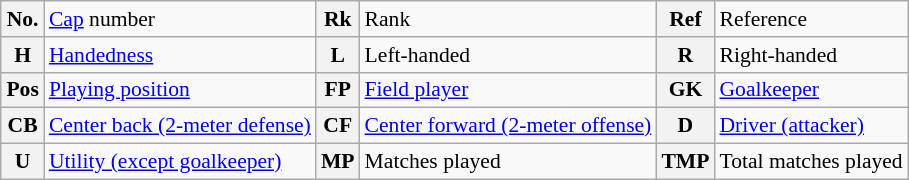<table class="wikitable" style="text-align: left; font-size: 90%; margin-left: 1em;">
<tr>
<th>No.</th>
<td><a href='#'>Cap</a> number</td>
<th>Rk</th>
<td>Rank</td>
<th>Ref</th>
<td>Reference</td>
</tr>
<tr>
<th>H</th>
<td><a href='#'>Handedness</a></td>
<th>L</th>
<td>Left-handed</td>
<th>R</th>
<td>Right-handed</td>
</tr>
<tr>
<th>Pos</th>
<td><a href='#'>Playing position</a></td>
<th>FP</th>
<td><a href='#'>Field player</a></td>
<th>GK</th>
<td><a href='#'>Goalkeeper</a></td>
</tr>
<tr>
<th>CB</th>
<td><a href='#'>Center back (2-meter defense)</a></td>
<th>CF</th>
<td><a href='#'>Center forward (2-meter offense)</a></td>
<th>D</th>
<td><a href='#'>Driver (attacker)</a></td>
</tr>
<tr>
<th>U</th>
<td><a href='#'>Utility (except goalkeeper)</a></td>
<th>MP</th>
<td>Matches played</td>
<th>TMP</th>
<td>Total matches played</td>
</tr>
</table>
